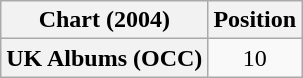<table class="wikitable plainrowheaders" style="text-align:center">
<tr>
<th scope="col">Chart (2004)</th>
<th scope="col">Position</th>
</tr>
<tr>
<th scope="row">UK Albums (OCC)</th>
<td>10</td>
</tr>
</table>
